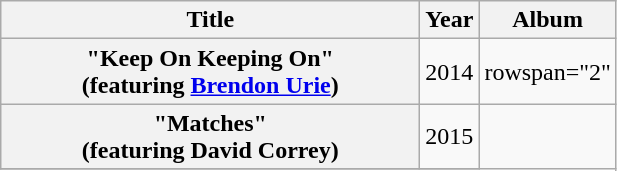<table class="wikitable plainrowheaders" style="text-align:center;">
<tr>
<th scope="col" style="width:17em;">Title</th>
<th scope="col">Year</th>
<th scope="col">Album</th>
</tr>
<tr>
<th scope="row">"Keep On Keeping On"<br><span>(featuring <a href='#'>Brendon Urie</a>)</span></th>
<td>2014</td>
<td>rowspan="2" </td>
</tr>
<tr>
<th scope="row">"Matches"<br><span>(featuring David Correy)</span></th>
<td>2015</td>
</tr>
<tr>
</tr>
</table>
